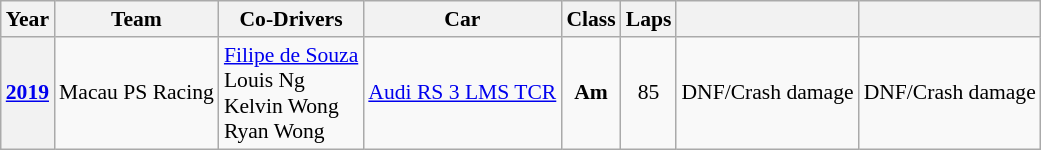<table class="wikitable" style="text-align:center; font-size:90%">
<tr>
<th>Year</th>
<th>Team</th>
<th>Co-Drivers</th>
<th>Car</th>
<th>Class</th>
<th>Laps</th>
<th></th>
<th></th>
</tr>
<tr>
<th><a href='#'>2019</a></th>
<td align="left"> Macau PS Racing</td>
<td align="left"> <a href='#'>Filipe de Souza</a><br> Louis Ng<br> Kelvin Wong<br> Ryan Wong</td>
<td align="left"><a href='#'>Audi RS 3 LMS TCR</a></td>
<td><strong><span>Am</span></strong></td>
<td>85</td>
<td>DNF/Crash damage</td>
<td>DNF/Crash damage</td>
</tr>
</table>
